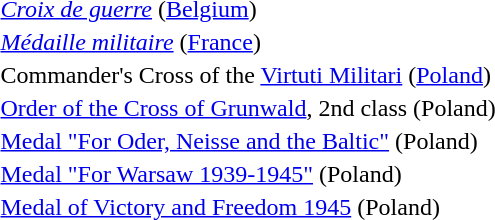<table>
<tr>
<td></td>
<td><em><a href='#'>Croix de guerre</a></em> (<a href='#'>Belgium</a>)</td>
</tr>
<tr>
<td></td>
<td><em><a href='#'>Médaille militaire</a></em> (<a href='#'>France</a>)</td>
</tr>
<tr>
<td></td>
<td>Commander's Cross of the <a href='#'>Virtuti Militari</a> (<a href='#'>Poland</a>)</td>
</tr>
<tr>
<td></td>
<td><a href='#'>Order of the Cross of Grunwald</a>, 2nd class (Poland)</td>
</tr>
<tr>
<td></td>
<td><a href='#'>Medal "For Oder, Neisse and the Baltic"</a> (Poland)</td>
</tr>
<tr>
<td></td>
<td><a href='#'>Medal "For Warsaw 1939-1945"</a> (Poland)</td>
</tr>
<tr>
<td></td>
<td><a href='#'>Medal of Victory and Freedom 1945</a> (Poland)</td>
</tr>
<tr>
</tr>
</table>
